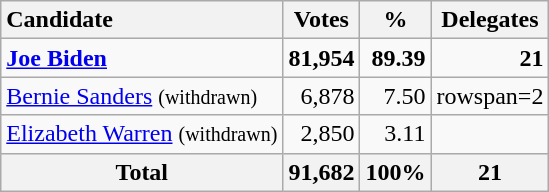<table class="wikitable sortable" style="text-align:right;">
<tr>
<th style="text-align:left;">Candidate</th>
<th>Votes</th>
<th>%</th>
<th>Delegates</th>
</tr>
<tr>
<td style="text-align:left;" data-sort-value="Biden, Joe"><strong><a href='#'>Joe Biden</a></strong></td>
<td><strong>81,954</strong></td>
<td><strong>89.39</strong></td>
<td><strong>21</strong></td>
</tr>
<tr>
<td style="text-align:left;" data-sort-value="Sanders, Bernie"><a href='#'>Bernie Sanders</a> <small>(withdrawn)</small></td>
<td>6,878</td>
<td>7.50</td>
<td>rowspan=2 </td>
</tr>
<tr>
<td style="text-align:left;" data-sort-value="Warren, Elizabeth"><a href='#'>Elizabeth Warren</a> <small>(withdrawn)</small></td>
<td>2,850</td>
<td>3.11</td>
</tr>
<tr>
<th>Total</th>
<th>91,682</th>
<th>100%</th>
<th>21</th>
</tr>
</table>
